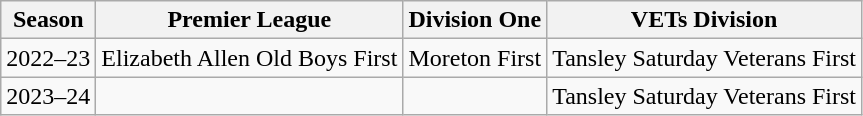<table class="wikitable" style="text-align: center">
<tr>
<th>Season</th>
<th>Premier League</th>
<th>Division One</th>
<th>VETs Division</th>
</tr>
<tr>
<td>2022–23</td>
<td>Elizabeth Allen Old Boys First</td>
<td>Moreton First</td>
<td>Tansley Saturday Veterans First</td>
</tr>
<tr>
<td>2023–24</td>
<td></td>
<td></td>
<td>Tansley Saturday Veterans First</td>
</tr>
</table>
